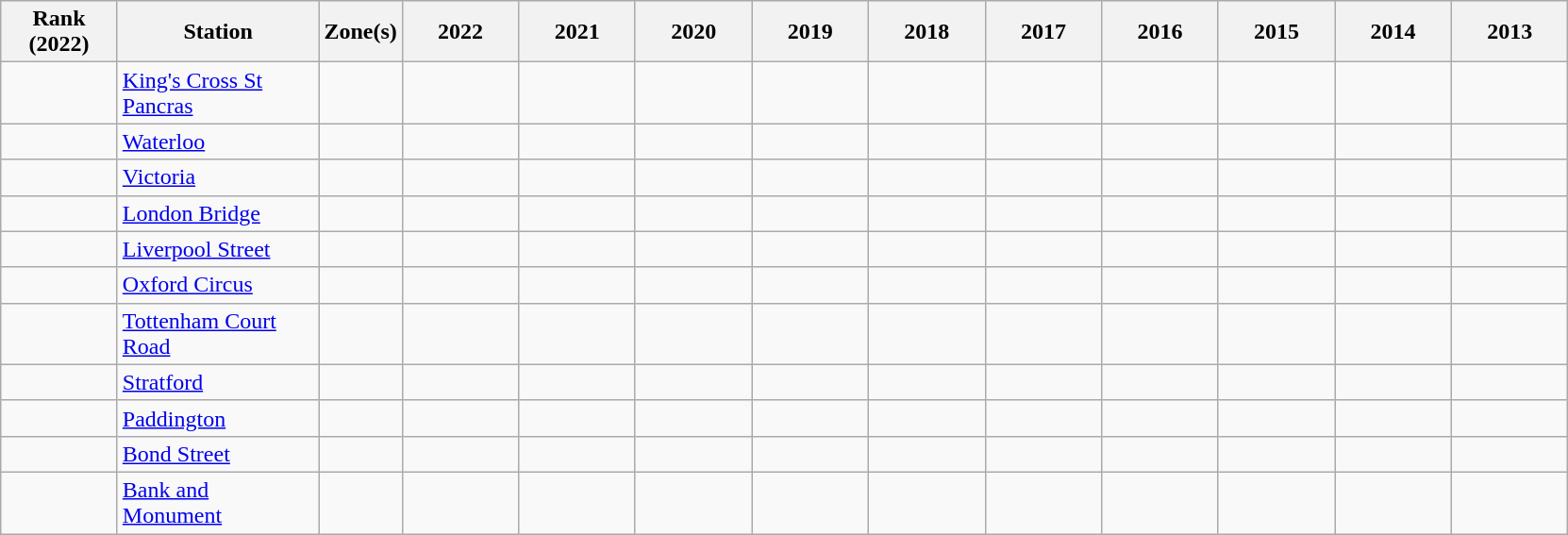<table class="wikitable sortable">
<tr>
<th scope=col width="75">Rank (2022)</th>
<th scope=col width="135">Station</th>
<th scope=col width="45">Zone(s)</th>
<th scope=col width="75">2022</th>
<th scope=col width="75">2021</th>
<th scope=col width="75">2020</th>
<th scope=col width="75">2019</th>
<th scope=col width="75">2018</th>
<th scope=col width="75">2017</th>
<th scope=col width="75">2016</th>
<th scope=col width="75">2015</th>
<th scope=col width="75">2014</th>
<th scope=col width="75">2013</th>
</tr>
<tr>
<td scope=row></td>
<td><a href='#'>King's Cross St Pancras</a></td>
<td></td>
<td></td>
<td></td>
<td></td>
<td></td>
<td></td>
<td></td>
<td></td>
<td></td>
<td></td>
<td></td>
</tr>
<tr>
<td scope="row"></td>
<td><a href='#'>Waterloo</a></td>
<td></td>
<td></td>
<td></td>
<td></td>
<td></td>
<td></td>
<td></td>
<td></td>
<td></td>
<td></td>
<td></td>
</tr>
<tr>
<td scope=row></td>
<td><a href='#'>Victoria</a></td>
<td></td>
<td></td>
<td></td>
<td></td>
<td></td>
<td></td>
<td></td>
<td></td>
<td></td>
<td></td>
<td></td>
</tr>
<tr>
<td scope="row"></td>
<td><a href='#'>London Bridge</a></td>
<td></td>
<td></td>
<td></td>
<td></td>
<td></td>
<td></td>
<td></td>
<td></td>
<td></td>
<td></td>
<td></td>
</tr>
<tr>
<td scope="row"></td>
<td><a href='#'>Liverpool Street</a></td>
<td></td>
<td></td>
<td></td>
<td></td>
<td></td>
<td></td>
<td></td>
<td></td>
<td></td>
<td></td>
<td></td>
</tr>
<tr>
<td scope=row></td>
<td><a href='#'>Oxford Circus</a></td>
<td></td>
<td></td>
<td></td>
<td></td>
<td></td>
<td></td>
<td></td>
<td></td>
<td></td>
<td></td>
<td></td>
</tr>
<tr>
<td scope=row></td>
<td><a href='#'>Tottenham Court Road</a></td>
<td></td>
<td></td>
<td></td>
<td></td>
<td></td>
<td></td>
<td></td>
<td></td>
<td></td>
<td></td>
<td></td>
</tr>
<tr>
<td scope="row"></td>
<td><a href='#'>Stratford</a></td>
<td></td>
<td></td>
<td></td>
<td></td>
<td></td>
<td></td>
<td></td>
<td></td>
<td></td>
<td></td>
<td></td>
</tr>
<tr>
<td scope="row"></td>
<td><a href='#'>Paddington</a></td>
<td></td>
<td></td>
<td></td>
<td></td>
<td></td>
<td></td>
<td></td>
<td></td>
<td></td>
<td></td>
<td></td>
</tr>
<tr>
<td scope=row></td>
<td><a href='#'>Bond Street</a></td>
<td></td>
<td></td>
<td></td>
<td></td>
<td></td>
<td></td>
<td></td>
<td></td>
<td></td>
<td></td>
<td></td>
</tr>
<tr>
<td scope="row"></td>
<td><a href='#'>Bank and Monument</a></td>
<td></td>
<td></td>
<td></td>
<td></td>
<td></td>
<td></td>
<td></td>
<td></td>
<td></td>
<td></td>
<td></td>
</tr>
</table>
